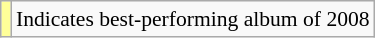<table class="wikitable" style="font-size:90%;">
<tr>
<td style="background-color:#FFFF99"></td>
<td>Indicates best-performing album of 2008</td>
</tr>
</table>
